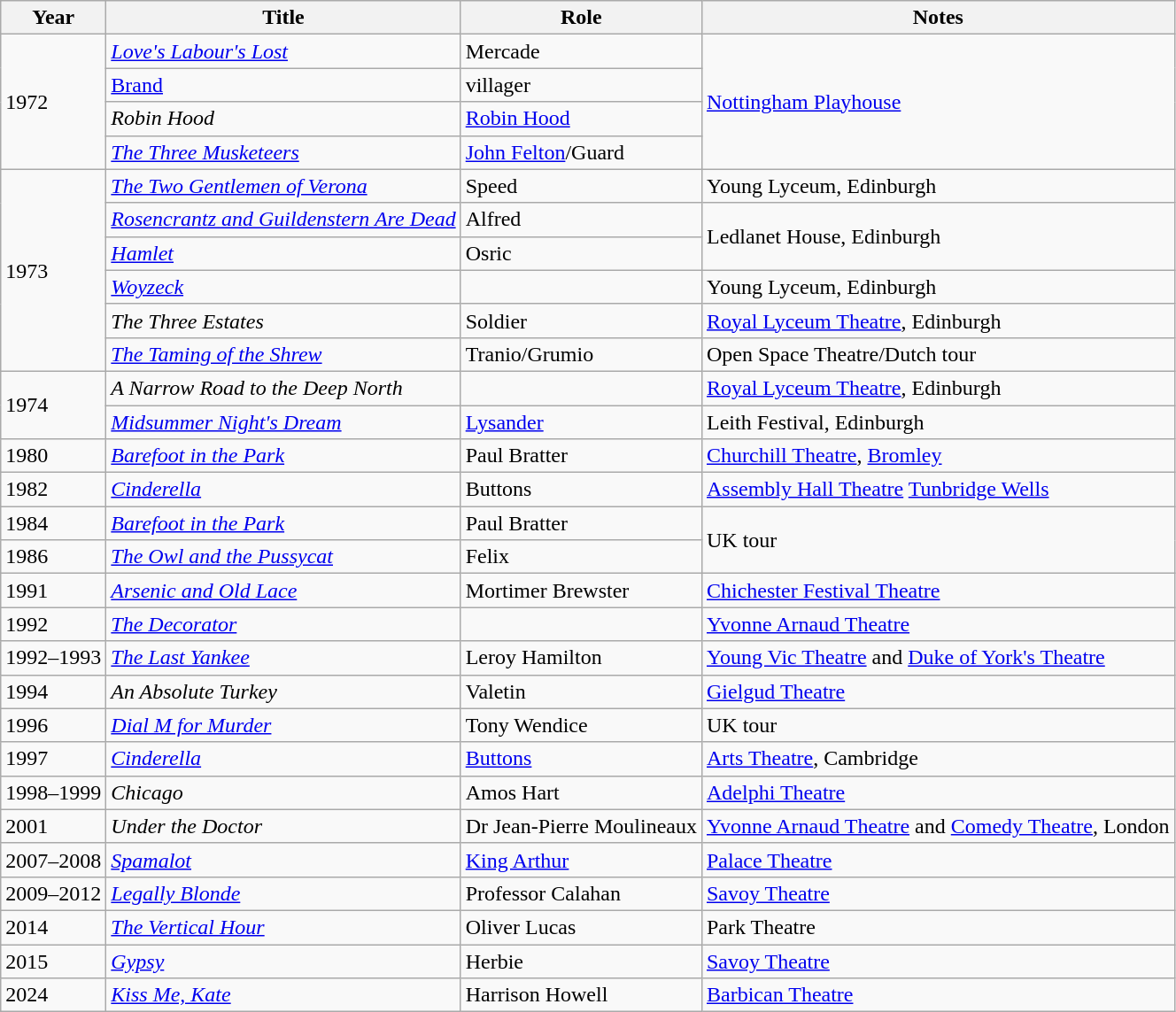<table class="wikitable sortable">
<tr>
<th>Year</th>
<th>Title</th>
<th>Role</th>
<th class="unsortable">Notes</th>
</tr>
<tr>
<td rowspan="4">1972</td>
<td><em><a href='#'>Love's Labour's Lost</a></em></td>
<td>Mercade</td>
<td rowspan="4"><a href='#'>Nottingham Playhouse</a></td>
</tr>
<tr>
<td><em><a href='#'></em>Brand<em></a></em></td>
<td>villager</td>
</tr>
<tr>
<td><em>Robin Hood</em></td>
<td><a href='#'>Robin Hood</a></td>
</tr>
<tr>
<td><em><a href='#'>The Three Musketeers</a></em></td>
<td><a href='#'>John Felton</a>/Guard</td>
</tr>
<tr>
<td rowspan="6">1973</td>
<td><em><a href='#'>The Two Gentlemen of Verona</a></em></td>
<td>Speed</td>
<td>Young Lyceum, Edinburgh</td>
</tr>
<tr>
<td><em><a href='#'>Rosencrantz and Guildenstern Are Dead</a></em></td>
<td>Alfred</td>
<td rowspan="2">Ledlanet House, Edinburgh</td>
</tr>
<tr>
<td><em><a href='#'>Hamlet</a></em></td>
<td>Osric</td>
</tr>
<tr>
<td><em><a href='#'>Woyzeck</a></em></td>
<td></td>
<td>Young Lyceum, Edinburgh</td>
</tr>
<tr>
<td><em>The Three Estates</em></td>
<td>Soldier</td>
<td><a href='#'>Royal Lyceum Theatre</a>, Edinburgh</td>
</tr>
<tr>
<td><em><a href='#'>The Taming of the Shrew</a></em></td>
<td>Tranio/Grumio</td>
<td>Open Space Theatre/Dutch tour</td>
</tr>
<tr>
<td rowspan="2">1974</td>
<td><em>A Narrow Road to the Deep North</em></td>
<td></td>
<td><a href='#'>Royal Lyceum Theatre</a>, Edinburgh</td>
</tr>
<tr>
<td><em><a href='#'>Midsummer Night's Dream</a></em></td>
<td><a href='#'>Lysander</a></td>
<td>Leith Festival, Edinburgh</td>
</tr>
<tr>
<td>1980</td>
<td><em><a href='#'>Barefoot in the Park</a></em></td>
<td>Paul Bratter</td>
<td><a href='#'>Churchill Theatre</a>, <a href='#'>Bromley</a></td>
</tr>
<tr>
<td>1982</td>
<td><em><a href='#'>Cinderella</a></em></td>
<td>Buttons</td>
<td><a href='#'>Assembly Hall Theatre</a> <a href='#'>Tunbridge Wells</a></td>
</tr>
<tr>
<td>1984</td>
<td><em><a href='#'>Barefoot in the Park</a></em></td>
<td>Paul Bratter</td>
<td rowspan="2">UK tour</td>
</tr>
<tr>
<td>1986</td>
<td><em><a href='#'>The Owl and the Pussycat</a></em></td>
<td>Felix</td>
</tr>
<tr>
<td>1991</td>
<td><em><a href='#'>Arsenic and Old Lace</a></em></td>
<td>Mortimer Brewster</td>
<td><a href='#'>Chichester Festival Theatre</a></td>
</tr>
<tr>
<td>1992</td>
<td><em><a href='#'>The Decorator</a></em></td>
<td></td>
<td><a href='#'>Yvonne Arnaud Theatre</a></td>
</tr>
<tr>
<td>1992–1993</td>
<td><em><a href='#'>The Last Yankee</a></em></td>
<td>Leroy Hamilton</td>
<td><a href='#'>Young Vic Theatre</a> and <a href='#'>Duke of York's Theatre</a></td>
</tr>
<tr>
<td>1994</td>
<td><em>An Absolute Turkey</em></td>
<td>Valetin</td>
<td><a href='#'>Gielgud Theatre</a></td>
</tr>
<tr>
<td>1996</td>
<td><em><a href='#'>Dial M for Murder</a></em></td>
<td>Tony Wendice</td>
<td>UK tour</td>
</tr>
<tr>
<td>1997</td>
<td><em><a href='#'>Cinderella</a></em></td>
<td><a href='#'>Buttons</a></td>
<td><a href='#'>Arts Theatre</a>, Cambridge</td>
</tr>
<tr>
<td>1998–1999</td>
<td><em>Chicago</em></td>
<td>Amos Hart</td>
<td><a href='#'>Adelphi Theatre</a></td>
</tr>
<tr>
<td>2001</td>
<td><em>Under the Doctor</em></td>
<td>Dr Jean-Pierre Moulineaux</td>
<td><a href='#'>Yvonne Arnaud Theatre</a> and <a href='#'>Comedy Theatre</a>, London</td>
</tr>
<tr>
<td>2007–2008</td>
<td><em><a href='#'>Spamalot</a></em></td>
<td><a href='#'>King Arthur</a></td>
<td><a href='#'>Palace Theatre</a></td>
</tr>
<tr>
<td>2009–2012</td>
<td><em><a href='#'>Legally Blonde</a></em></td>
<td>Professor Calahan</td>
<td><a href='#'>Savoy Theatre</a></td>
</tr>
<tr>
<td>2014</td>
<td><em><a href='#'>The Vertical Hour</a></em></td>
<td>Oliver Lucas</td>
<td>Park Theatre</td>
</tr>
<tr>
<td>2015</td>
<td><em><a href='#'>Gypsy</a></em></td>
<td>Herbie</td>
<td><a href='#'>Savoy Theatre</a></td>
</tr>
<tr>
<td>2024</td>
<td><em><a href='#'>Kiss Me, Kate</a></em></td>
<td>Harrison Howell</td>
<td><a href='#'>Barbican Theatre</a></td>
</tr>
</table>
